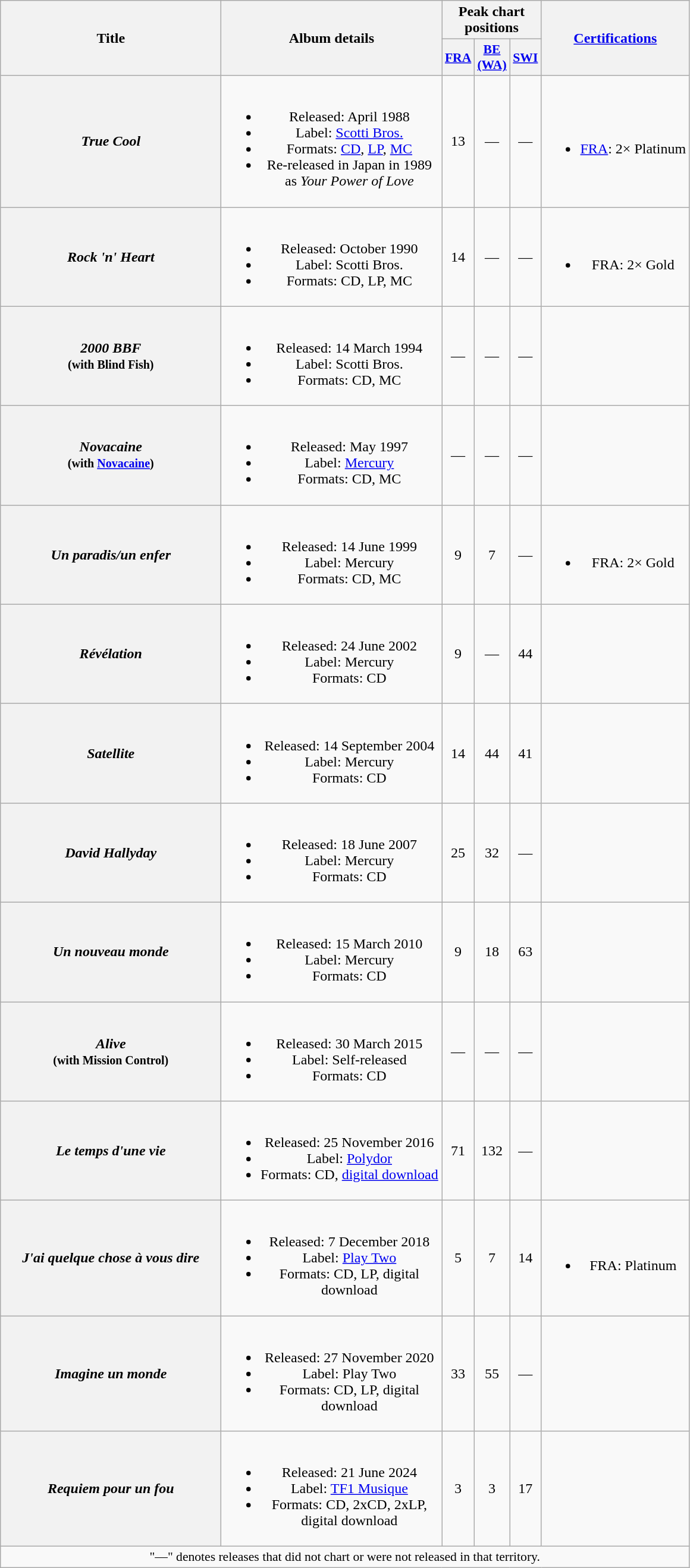<table class="wikitable plainrowheaders" style="text-align:center;">
<tr>
<th rowspan="2" scope="col" style="width:15em;">Title</th>
<th rowspan="2" scope="col" style="width:15em;">Album details</th>
<th colspan="3">Peak chart positions</th>
<th rowspan="2"><a href='#'>Certifications</a></th>
</tr>
<tr>
<th scope="col" style="width:2em;font-size:90%;"><a href='#'>FRA</a><br></th>
<th scope="col" style="width:2em;font-size:90%;"><a href='#'>BE (WA)</a><br></th>
<th scope="col" style="width:2em;font-size:90%;"><a href='#'>SWI</a><br></th>
</tr>
<tr>
<th scope="row"><em>True Cool</em></th>
<td><br><ul><li>Released: April 1988</li><li>Label: <a href='#'>Scotti Bros.</a></li><li>Formats: <a href='#'>CD</a>, <a href='#'>LP</a>, <a href='#'>MC</a></li><li>Re-released in Japan in 1989 as <em>Your Power of Love</em></li></ul></td>
<td>13</td>
<td>—</td>
<td>—</td>
<td><br><ul><li><a href='#'>FRA</a>: 2× Platinum</li></ul></td>
</tr>
<tr>
<th scope="row"><em>Rock 'n' Heart</em></th>
<td><br><ul><li>Released: October 1990</li><li>Label: Scotti Bros.</li><li>Formats: CD, LP, MC</li></ul></td>
<td>14</td>
<td>—</td>
<td>—</td>
<td><br><ul><li>FRA: 2× Gold</li></ul></td>
</tr>
<tr>
<th scope="row"><em>2000 BBF</em><br><small>(with Blind Fish)</small></th>
<td><br><ul><li>Released: 14 March 1994</li><li>Label: Scotti Bros.</li><li>Formats: CD, MC</li></ul></td>
<td>—</td>
<td>—</td>
<td>—</td>
<td></td>
</tr>
<tr>
<th scope="row"><em>Novacaine</em><br><small>(with <a href='#'>Novacaine</a>)</small></th>
<td><br><ul><li>Released: May 1997</li><li>Label: <a href='#'>Mercury</a></li><li>Formats: CD, MC</li></ul></td>
<td>—</td>
<td>—</td>
<td>—</td>
<td></td>
</tr>
<tr>
<th scope="row"><em>Un paradis/un enfer</em></th>
<td><br><ul><li>Released: 14 June 1999</li><li>Label: Mercury</li><li>Formats: CD, MC</li></ul></td>
<td>9</td>
<td>7</td>
<td>—</td>
<td><br><ul><li>FRA: 2× Gold</li></ul></td>
</tr>
<tr>
<th scope="row"><em>Révélation</em></th>
<td><br><ul><li>Released: 24 June 2002</li><li>Label: Mercury</li><li>Formats: CD</li></ul></td>
<td>9</td>
<td>—</td>
<td>44</td>
<td></td>
</tr>
<tr>
<th scope="row"><em>Satellite</em></th>
<td><br><ul><li>Released: 14 September 2004</li><li>Label: Mercury</li><li>Formats: CD</li></ul></td>
<td>14</td>
<td>44</td>
<td>41</td>
<td></td>
</tr>
<tr>
<th scope="row"><em>David Hallyday</em></th>
<td><br><ul><li>Released: 18 June 2007</li><li>Label: Mercury</li><li>Formats: CD</li></ul></td>
<td>25</td>
<td>32</td>
<td>—</td>
<td></td>
</tr>
<tr>
<th scope="row"><em>Un nouveau monde</em></th>
<td><br><ul><li>Released: 15 March 2010</li><li>Label: Mercury</li><li>Formats: CD</li></ul></td>
<td>9</td>
<td>18</td>
<td>63</td>
<td></td>
</tr>
<tr>
<th scope="row"><em>Alive</em><br><small>(with Mission Control)</small></th>
<td><br><ul><li>Released: 30 March 2015</li><li>Label: Self-released</li><li>Formats: CD</li></ul></td>
<td>—</td>
<td>—</td>
<td>—</td>
<td></td>
</tr>
<tr>
<th scope="row"><em>Le temps d'une vie</em></th>
<td><br><ul><li>Released: 25 November 2016</li><li>Label: <a href='#'>Polydor</a></li><li>Formats: CD, <a href='#'>digital download</a></li></ul></td>
<td>71</td>
<td>132</td>
<td>—</td>
<td></td>
</tr>
<tr>
<th scope="row"><em>J'ai quelque chose à vous dire</em></th>
<td><br><ul><li>Released: 7 December 2018</li><li>Label: <a href='#'>Play Two</a></li><li>Formats: CD, LP, digital download</li></ul></td>
<td>5</td>
<td>7</td>
<td>14</td>
<td><br><ul><li>FRA: Platinum</li></ul></td>
</tr>
<tr>
<th scope="row"><em>Imagine un monde</em></th>
<td><br><ul><li>Released: 27 November 2020</li><li>Label: Play Two</li><li>Formats: CD, LP, digital download</li></ul></td>
<td>33</td>
<td>55</td>
<td>—</td>
<td></td>
</tr>
<tr>
<th scope="row"><em>Requiem pour un fou</em></th>
<td><br><ul><li>Released: 21 June 2024</li><li>Label: <a href='#'>TF1 Musique</a></li><li>Formats: CD, 2xCD, 2xLP, digital download</li></ul></td>
<td>3</td>
<td>3</td>
<td>17</td>
<td></td>
</tr>
<tr>
<td colspan="6" style="font-size:90%">"—" denotes releases that did not chart or were not released in that territory.</td>
</tr>
</table>
